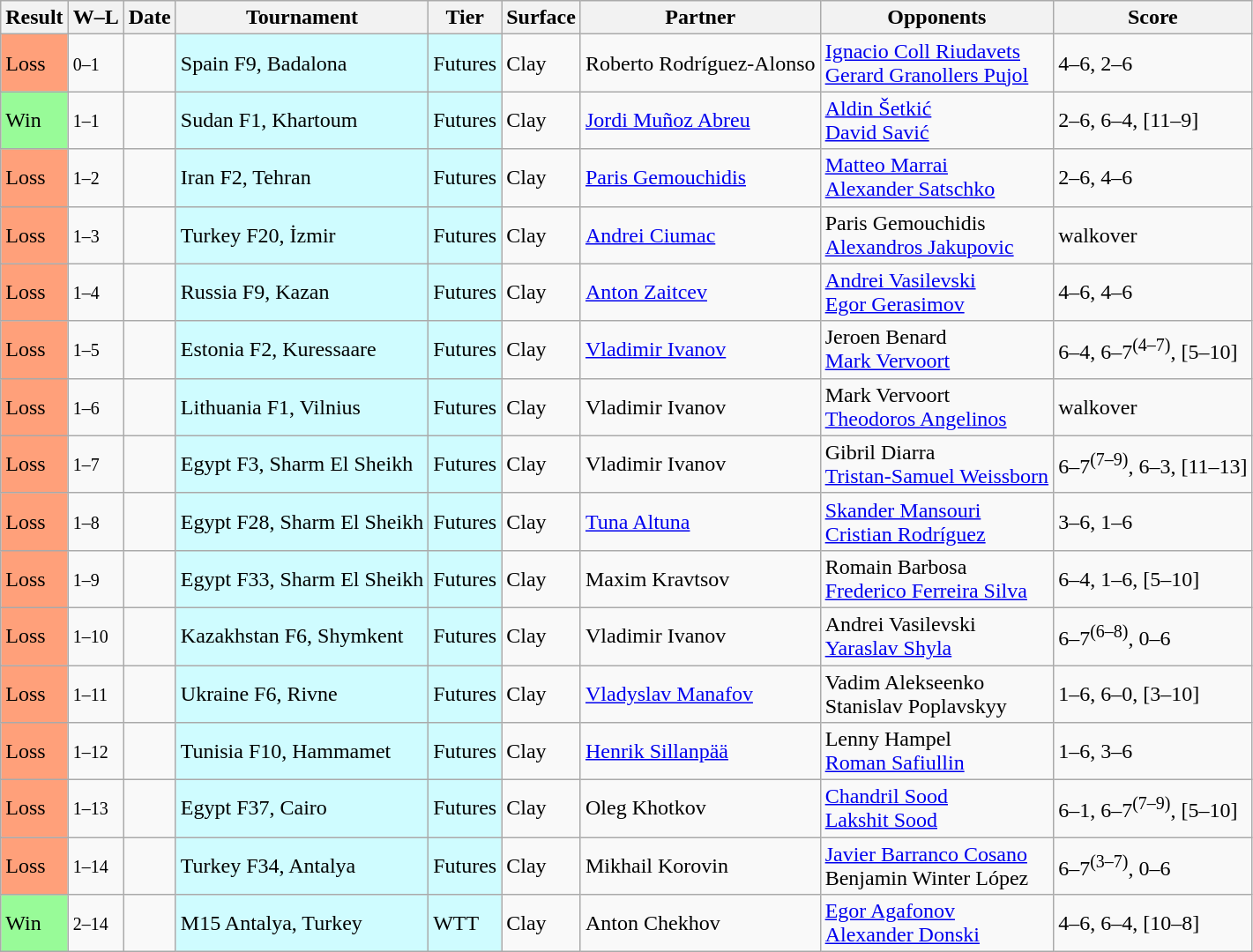<table class="sortable wikitable nowrap">
<tr>
<th>Result</th>
<th class="unsortable">W–L</th>
<th>Date</th>
<th>Tournament</th>
<th>Tier</th>
<th>Surface</th>
<th>Partner</th>
<th>Opponents</th>
<th class="unsortable">Score</th>
</tr>
<tr>
<td bgcolor=FFA07A>Loss</td>
<td><small>0–1</small></td>
<td></td>
<td style="background:#cffcff;">Spain F9, Badalona</td>
<td style="background:#cffcff;">Futures</td>
<td>Clay</td>
<td> Roberto Rodríguez-Alonso</td>
<td> <a href='#'>Ignacio Coll Riudavets</a> <br>  <a href='#'>Gerard Granollers Pujol</a></td>
<td>4–6, 2–6</td>
</tr>
<tr>
<td bgcolor=98FB98>Win</td>
<td><small>1–1</small></td>
<td></td>
<td style="background:#cffcff;">Sudan F1, Khartoum</td>
<td style="background:#cffcff;">Futures</td>
<td>Clay</td>
<td> <a href='#'>Jordi Muñoz Abreu</a></td>
<td> <a href='#'>Aldin Šetkić</a> <br>  <a href='#'>David Savić</a></td>
<td>2–6, 6–4, [11–9]</td>
</tr>
<tr>
<td bgcolor=FFA07A>Loss</td>
<td><small>1–2</small></td>
<td></td>
<td style="background:#cffcff;">Iran F2, Tehran</td>
<td style="background:#cffcff;">Futures</td>
<td>Clay</td>
<td> <a href='#'>Paris Gemouchidis</a></td>
<td> <a href='#'>Matteo Marrai</a> <br>  <a href='#'>Alexander Satschko</a></td>
<td>2–6, 4–6</td>
</tr>
<tr>
<td bgcolor=FFA07A>Loss</td>
<td><small>1–3</small></td>
<td></td>
<td style="background:#cffcff;">Turkey F20, İzmir</td>
<td style="background:#cffcff;">Futures</td>
<td>Clay</td>
<td> <a href='#'>Andrei Ciumac</a></td>
<td> Paris Gemouchidis <br>  <a href='#'>Alexandros Jakupovic</a></td>
<td>walkover</td>
</tr>
<tr>
<td bgcolor=FFA07A>Loss</td>
<td><small>1–4</small></td>
<td></td>
<td style="background:#cffcff;">Russia F9, Kazan</td>
<td style="background:#cffcff;">Futures</td>
<td>Clay</td>
<td> <a href='#'>Anton Zaitcev</a></td>
<td> <a href='#'>Andrei Vasilevski</a> <br>  <a href='#'>Egor Gerasimov</a></td>
<td>4–6, 4–6</td>
</tr>
<tr>
<td bgcolor=FFA07A>Loss</td>
<td><small>1–5</small></td>
<td></td>
<td style="background:#cffcff;">Estonia F2, Kuressaare</td>
<td style="background:#cffcff;">Futures</td>
<td>Clay</td>
<td> <a href='#'>Vladimir Ivanov</a></td>
<td> Jeroen Benard <br>  <a href='#'>Mark Vervoort</a></td>
<td>6–4, 6–7<sup>(4–7)</sup>, [5–10]</td>
</tr>
<tr>
<td bgcolor=FFA07A>Loss</td>
<td><small>1–6</small></td>
<td></td>
<td style="background:#cffcff;">Lithuania F1, Vilnius</td>
<td style="background:#cffcff;">Futures</td>
<td>Clay</td>
<td> Vladimir Ivanov</td>
<td> Mark Vervoort <br>  <a href='#'>Theodoros Angelinos</a></td>
<td>walkover</td>
</tr>
<tr>
<td bgcolor=FFA07A>Loss</td>
<td><small>1–7</small></td>
<td></td>
<td style="background:#cffcff;">Egypt F3, Sharm El Sheikh</td>
<td style="background:#cffcff;">Futures</td>
<td>Clay</td>
<td> Vladimir Ivanov</td>
<td> Gibril Diarra <br>  <a href='#'>Tristan-Samuel Weissborn</a></td>
<td>6–7<sup>(7–9)</sup>, 6–3, [11–13]</td>
</tr>
<tr>
<td bgcolor=FFA07A>Loss</td>
<td><small>1–8</small></td>
<td></td>
<td style="background:#cffcff;">Egypt F28, Sharm El Sheikh</td>
<td style="background:#cffcff;">Futures</td>
<td>Clay</td>
<td> <a href='#'>Tuna Altuna</a></td>
<td> <a href='#'>Skander Mansouri</a> <br>  <a href='#'>Cristian Rodríguez</a></td>
<td>3–6, 1–6</td>
</tr>
<tr>
<td bgcolor=FFA07A>Loss</td>
<td><small>1–9</small></td>
<td></td>
<td style="background:#cffcff;">Egypt F33, Sharm El Sheikh</td>
<td style="background:#cffcff;">Futures</td>
<td>Clay</td>
<td> Maxim Kravtsov</td>
<td> Romain Barbosa <br>  <a href='#'>Frederico Ferreira Silva</a></td>
<td>6–4, 1–6, [5–10]</td>
</tr>
<tr>
<td bgcolor=FFA07A>Loss</td>
<td><small>1–10</small></td>
<td></td>
<td style="background:#cffcff;">Kazakhstan F6, Shymkent</td>
<td style="background:#cffcff;">Futures</td>
<td>Clay</td>
<td> Vladimir Ivanov</td>
<td> Andrei Vasilevski <br>  <a href='#'>Yaraslav Shyla</a></td>
<td>6–7<sup>(6–8)</sup>, 0–6</td>
</tr>
<tr>
<td bgcolor=FFA07A>Loss</td>
<td><small>1–11</small></td>
<td></td>
<td style="background:#cffcff;">Ukraine F6, Rivne</td>
<td style="background:#cffcff;">Futures</td>
<td>Clay</td>
<td> <a href='#'>Vladyslav Manafov</a></td>
<td> Vadim Alekseenko <br>  Stanislav Poplavskyy</td>
<td>1–6, 6–0, [3–10]</td>
</tr>
<tr>
<td bgcolor=FFA07A>Loss</td>
<td><small>1–12</small></td>
<td></td>
<td style="background:#cffcff;">Tunisia F10, Hammamet</td>
<td style="background:#cffcff;">Futures</td>
<td>Clay</td>
<td> <a href='#'>Henrik Sillanpää</a></td>
<td> Lenny Hampel <br>  <a href='#'>Roman Safiullin</a></td>
<td>1–6, 3–6</td>
</tr>
<tr>
<td bgcolor=FFA07A>Loss</td>
<td><small>1–13</small></td>
<td></td>
<td style="background:#cffcff;">Egypt F37, Cairo</td>
<td style="background:#cffcff;">Futures</td>
<td>Clay</td>
<td> Oleg Khotkov</td>
<td> <a href='#'>Chandril Sood</a> <br>  <a href='#'>Lakshit Sood</a></td>
<td>6–1, 6–7<sup>(7–9)</sup>, [5–10]</td>
</tr>
<tr>
<td bgcolor=FFA07A>Loss</td>
<td><small>1–14</small></td>
<td></td>
<td style="background:#cffcff;">Turkey F34, Antalya</td>
<td style="background:#cffcff;">Futures</td>
<td>Clay</td>
<td> Mikhail Korovin</td>
<td> <a href='#'>Javier Barranco Cosano</a> <br>  Benjamin Winter López</td>
<td>6–7<sup>(3–7)</sup>, 0–6</td>
</tr>
<tr>
<td bgcolor=98FB98>Win</td>
<td><small>2–14</small></td>
<td></td>
<td style="background:#cffcff;">M15 Antalya, Turkey</td>
<td style="background:#cffcff;">WTT</td>
<td>Clay</td>
<td> Anton Chekhov</td>
<td> <a href='#'>Egor Agafonov</a> <br>  <a href='#'>Alexander Donski</a></td>
<td>4–6, 6–4, [10–8]</td>
</tr>
</table>
